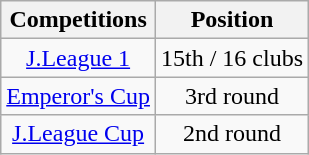<table class="wikitable" style="text-align:center;">
<tr>
<th>Competitions</th>
<th>Position</th>
</tr>
<tr>
<td><a href='#'>J.League 1</a></td>
<td>15th / 16 clubs</td>
</tr>
<tr>
<td><a href='#'>Emperor's Cup</a></td>
<td>3rd round</td>
</tr>
<tr>
<td><a href='#'>J.League Cup</a></td>
<td>2nd round</td>
</tr>
</table>
